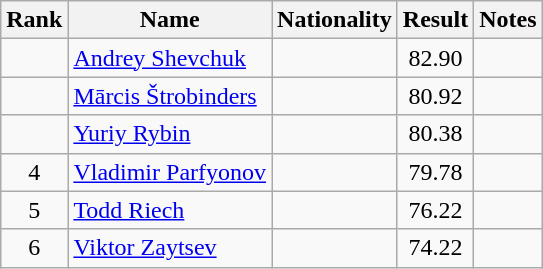<table class="wikitable sortable" style="text-align:center">
<tr>
<th>Rank</th>
<th>Name</th>
<th>Nationality</th>
<th>Result</th>
<th>Notes</th>
</tr>
<tr>
<td></td>
<td align=left><a href='#'>Andrey Shevchuk</a></td>
<td align=left></td>
<td>82.90</td>
<td></td>
</tr>
<tr>
<td></td>
<td align=left><a href='#'>Mārcis Štrobinders</a></td>
<td align=left></td>
<td>80.92</td>
<td></td>
</tr>
<tr>
<td></td>
<td align=left><a href='#'>Yuriy Rybin</a></td>
<td align=left></td>
<td>80.38</td>
<td></td>
</tr>
<tr>
<td>4</td>
<td align=left><a href='#'>Vladimir Parfyonov</a></td>
<td align=left></td>
<td>79.78</td>
<td></td>
</tr>
<tr>
<td>5</td>
<td align=left><a href='#'>Todd Riech</a></td>
<td align=left></td>
<td>76.22</td>
<td></td>
</tr>
<tr>
<td>6</td>
<td align=left><a href='#'>Viktor Zaytsev</a></td>
<td align=left></td>
<td>74.22</td>
<td></td>
</tr>
</table>
